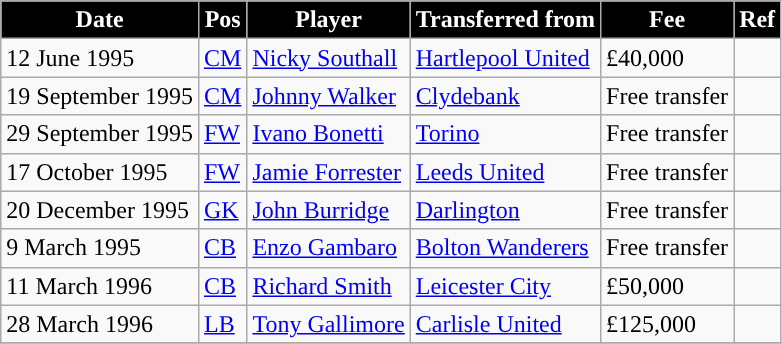<table class="wikitable plainrowheaders sortable">
<tr>
<th style="background:#000000; color:#FFFFFF; ">Date</th>
<th style="background:#000000; color:#FFFFff; ">Pos</th>
<th style="background:#000000; color:#FFFFff; ">Player</th>
<th style="background:#000000; color:#FFFFff; ">Transferred from</th>
<th style="background:#000000; color:#FFFFff; ">Fee</th>
<th style="background:#000000; color:#FFFFff; ">Ref</th>
</tr>
<tr>
<td>12 June 1995</td>
<td><a href='#'>CM</a></td>
<td> <a href='#'>Nicky Southall</a></td>
<td> <a href='#'>Hartlepool United</a></td>
<td>£40,000</td>
<td></td>
</tr>
<tr>
<td>19 September 1995</td>
<td><a href='#'>CM</a></td>
<td> <a href='#'>Johnny Walker</a></td>
<td> <a href='#'>Clydebank</a></td>
<td>Free transfer</td>
<td></td>
</tr>
<tr>
<td>29 September 1995</td>
<td><a href='#'>FW</a></td>
<td> <a href='#'>Ivano Bonetti</a></td>
<td> <a href='#'>Torino</a></td>
<td>Free transfer</td>
<td></td>
</tr>
<tr>
<td>17 October 1995</td>
<td><a href='#'>FW</a></td>
<td> <a href='#'>Jamie Forrester</a></td>
<td> <a href='#'>Leeds United</a></td>
<td>Free transfer</td>
<td></td>
</tr>
<tr>
<td>20 December 1995</td>
<td><a href='#'>GK</a></td>
<td> <a href='#'>John Burridge</a></td>
<td> <a href='#'>Darlington</a></td>
<td>Free transfer</td>
<td></td>
</tr>
<tr>
<td>9 March 1995</td>
<td><a href='#'>CB</a></td>
<td> <a href='#'>Enzo Gambaro</a></td>
<td> <a href='#'>Bolton Wanderers</a></td>
<td>Free transfer</td>
<td></td>
</tr>
<tr>
<td>11 March 1996</td>
<td><a href='#'>CB</a></td>
<td> <a href='#'>Richard Smith</a></td>
<td> <a href='#'>Leicester City</a></td>
<td>£50,000</td>
<td></td>
</tr>
<tr>
<td>28 March 1996</td>
<td><a href='#'>LB</a></td>
<td> <a href='#'>Tony Gallimore</a></td>
<td> <a href='#'>Carlisle United</a></td>
<td>£125,000</td>
<td></td>
</tr>
<tr>
</tr>
</table>
